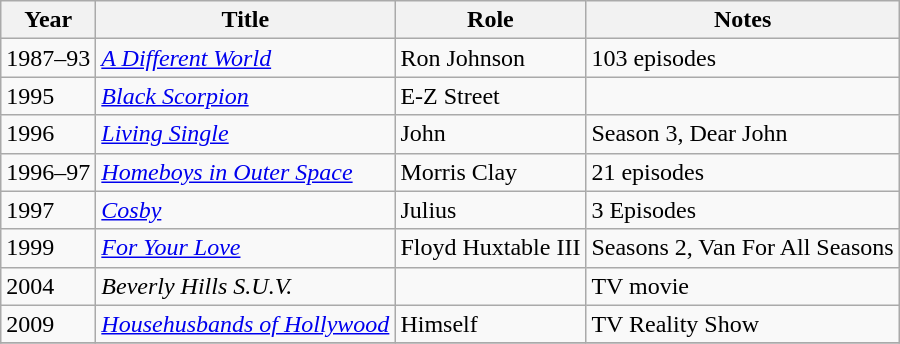<table class="wikitable sortable">
<tr>
<th>Year</th>
<th>Title</th>
<th>Role</th>
<th>Notes</th>
</tr>
<tr>
<td>1987–93</td>
<td><em><a href='#'>A Different World</a></em></td>
<td>Ron Johnson</td>
<td>103 episodes</td>
</tr>
<tr>
<td>1995</td>
<td><em><a href='#'>Black Scorpion</a></em></td>
<td>E-Z Street</td>
<td></td>
</tr>
<tr>
<td>1996</td>
<td><em><a href='#'>Living Single</a></em></td>
<td>John</td>
<td>Season 3, Dear John</td>
</tr>
<tr>
<td>1996–97</td>
<td><em><a href='#'>Homeboys in Outer Space</a></em></td>
<td>Morris Clay</td>
<td>21 episodes</td>
</tr>
<tr>
<td>1997</td>
<td><em><a href='#'>Cosby</a></em></td>
<td>Julius</td>
<td>3 Episodes</td>
</tr>
<tr>
<td>1999</td>
<td><em><a href='#'>For Your Love</a></em></td>
<td>Floyd Huxtable III</td>
<td>Seasons 2, Van For All Seasons</td>
</tr>
<tr>
<td>2004</td>
<td><em>Beverly Hills S.U.V.</em></td>
<td></td>
<td>TV movie</td>
</tr>
<tr>
<td>2009</td>
<td><em><a href='#'>Househusbands of Hollywood</a></em></td>
<td>Himself</td>
<td>TV Reality Show</td>
</tr>
<tr>
</tr>
</table>
